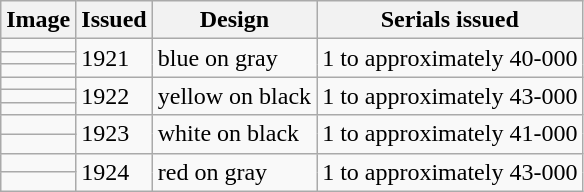<table class=wikitable>
<tr>
<th>Image</th>
<th>Issued</th>
<th>Design</th>
<th>Serials issued</th>
</tr>
<tr>
<td></td>
<td rowspan="3">1921</td>
<td rowspan="3">blue on gray</td>
<td rowspan="3">1 to approximately 40-000</td>
</tr>
<tr>
<td></td>
</tr>
<tr>
<td></td>
</tr>
<tr>
<td></td>
<td rowspan="3">1922</td>
<td rowspan="3">yellow on black</td>
<td rowspan="3">1 to approximately 43-000</td>
</tr>
<tr>
<td></td>
</tr>
<tr>
<td></td>
</tr>
<tr>
<td></td>
<td rowspan="2">1923</td>
<td rowspan="2">white on black</td>
<td rowspan="2">1 to approximately 41-000</td>
</tr>
<tr>
<td></td>
</tr>
<tr>
<td></td>
<td rowspan="2">1924</td>
<td rowspan="2">red on gray</td>
<td rowspan="2">1 to approximately 43-000</td>
</tr>
<tr>
<td></td>
</tr>
</table>
